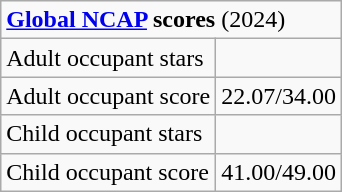<table class="wikitable floatright">
<tr>
<td colspan="2"><strong><a href='#'>Global NCAP</a> scores</strong> (2024)</td>
</tr>
<tr>
<td>Adult occupant stars</td>
<td></td>
</tr>
<tr>
<td>Adult occupant score</td>
<td>22.07/34.00</td>
</tr>
<tr>
<td>Child occupant stars</td>
<td></td>
</tr>
<tr>
<td>Child occupant score</td>
<td>41.00/49.00</td>
</tr>
</table>
